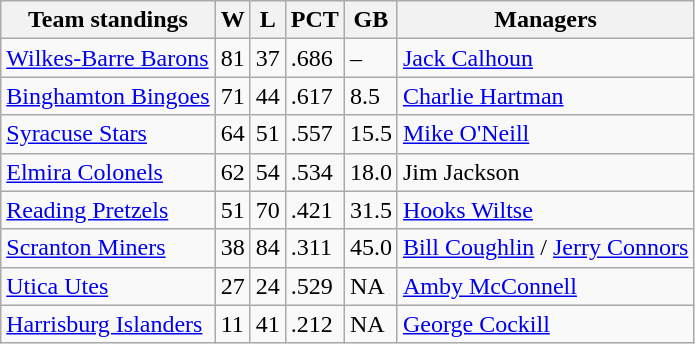<table class="wikitable">
<tr>
<th>Team standings</th>
<th>W</th>
<th>L</th>
<th>PCT</th>
<th>GB</th>
<th>Managers</th>
</tr>
<tr>
<td><a href='#'>Wilkes-Barre Barons</a></td>
<td>81</td>
<td>37</td>
<td>.686</td>
<td>–</td>
<td><a href='#'>Jack Calhoun</a></td>
</tr>
<tr>
<td><a href='#'>Binghamton Bingoes</a></td>
<td>71</td>
<td>44</td>
<td>.617</td>
<td>8.5</td>
<td><a href='#'>Charlie Hartman</a></td>
</tr>
<tr>
<td><a href='#'>Syracuse Stars</a></td>
<td>64</td>
<td>51</td>
<td>.557</td>
<td>15.5</td>
<td><a href='#'>Mike O'Neill</a></td>
</tr>
<tr>
<td><a href='#'>Elmira Colonels</a></td>
<td>62</td>
<td>54</td>
<td>.534</td>
<td>18.0</td>
<td>Jim Jackson</td>
</tr>
<tr>
<td><a href='#'>Reading Pretzels</a></td>
<td>51</td>
<td>70</td>
<td>.421</td>
<td>31.5</td>
<td><a href='#'>Hooks Wiltse</a></td>
</tr>
<tr>
<td><a href='#'>Scranton Miners</a></td>
<td>38</td>
<td>84</td>
<td>.311</td>
<td>45.0</td>
<td><a href='#'>Bill Coughlin</a> / <a href='#'>Jerry Connors</a></td>
</tr>
<tr>
<td><a href='#'>Utica Utes</a></td>
<td>27</td>
<td>24</td>
<td>.529</td>
<td>NA</td>
<td><a href='#'>Amby McConnell</a></td>
</tr>
<tr>
<td><a href='#'>Harrisburg Islanders</a></td>
<td>11</td>
<td>41</td>
<td>.212</td>
<td>NA</td>
<td><a href='#'>George Cockill</a></td>
</tr>
</table>
